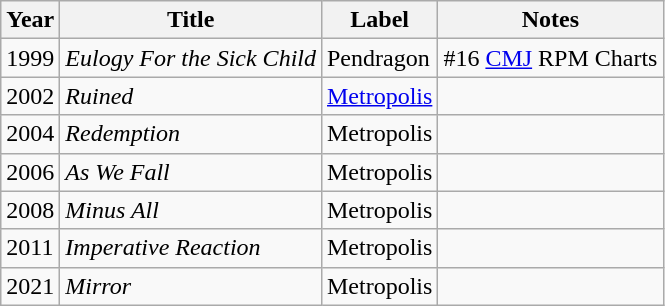<table class="wikitable">
<tr>
<th>Year</th>
<th>Title</th>
<th>Label</th>
<th>Notes</th>
</tr>
<tr>
<td>1999</td>
<td><em>Eulogy For the Sick Child</em></td>
<td>Pendragon</td>
<td>#16 <a href='#'>CMJ</a> RPM Charts</td>
</tr>
<tr>
<td>2002</td>
<td><em>Ruined</em></td>
<td><a href='#'>Metropolis</a></td>
<td></td>
</tr>
<tr>
<td>2004</td>
<td><em>Redemption</em></td>
<td>Metropolis</td>
<td></td>
</tr>
<tr>
<td>2006</td>
<td><em>As We Fall</em></td>
<td>Metropolis</td>
<td></td>
</tr>
<tr>
<td>2008</td>
<td><em>Minus All</em></td>
<td>Metropolis</td>
<td></td>
</tr>
<tr>
<td>2011</td>
<td><em>Imperative Reaction</em></td>
<td>Metropolis</td>
<td></td>
</tr>
<tr>
<td>2021</td>
<td><em>Mirror</em></td>
<td>Metropolis</td>
<td></td>
</tr>
</table>
